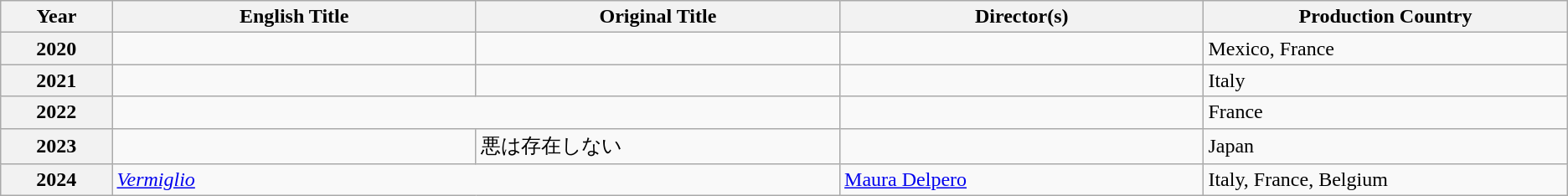<table class="wikitable plainrowheaders">
<tr>
<th scope="col" style="width:3%;">Year</th>
<th scope="col" style="width:10%;">English Title</th>
<th scope="col" style="width:10%;">Original Title</th>
<th scope="col" style="width:10%;">Director(s)</th>
<th scope="col" style="width:10%;">Production Country</th>
</tr>
<tr>
<th style="text-align:center;">2020 <br></th>
<td></td>
<td></td>
<td></td>
<td>Mexico, France</td>
</tr>
<tr>
<th style="text-align:center;">2021 <br></th>
<td></td>
<td></td>
<td></td>
<td>Italy</td>
</tr>
<tr>
<th style="text-align:center;">2022 <br></th>
<td colspan="2"></td>
<td></td>
<td>France</td>
</tr>
<tr>
<th style="text-align:center;">2023 <br></th>
<td></td>
<td>悪は存在しない</td>
<td></td>
<td>Japan</td>
</tr>
<tr>
<th>2024 <br></th>
<td colspan="2"><em><a href='#'>Vermiglio</a></em></td>
<td><a href='#'>Maura Delpero</a></td>
<td>Italy, France, Belgium</td>
</tr>
</table>
